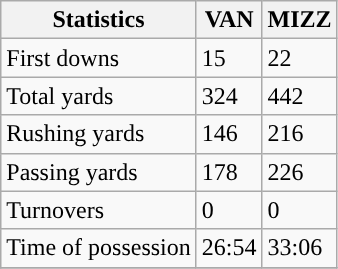<table class="wikitable" style="float: left;">
<tr>
<th>Statistics</th>
<th>VAN</th>
<th>MIZZ</th>
</tr>
<tr>
<td>First downs</td>
<td>15</td>
<td>22</td>
</tr>
<tr>
<td>Total yards</td>
<td>324</td>
<td>442</td>
</tr>
<tr>
<td>Rushing yards</td>
<td>146</td>
<td>216</td>
</tr>
<tr>
<td>Passing yards</td>
<td>178</td>
<td>226</td>
</tr>
<tr>
<td>Turnovers</td>
<td>0</td>
<td>0</td>
</tr>
<tr>
<td>Time of possession</td>
<td>26:54</td>
<td>33:06</td>
</tr>
<tr>
</tr>
</table>
